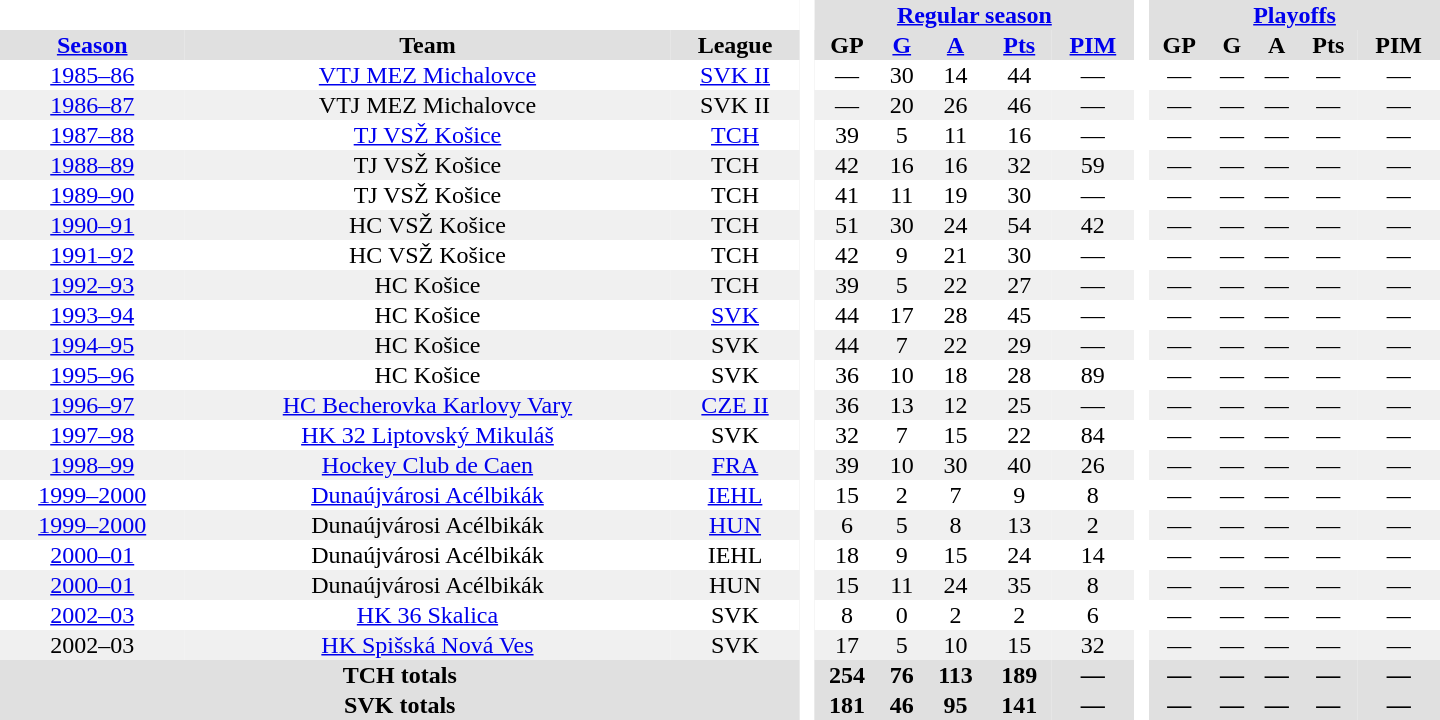<table border="0" cellpadding="1" cellspacing="0" style="text-align:center; width:60em">
<tr bgcolor="#e0e0e0">
<th colspan="3" bgcolor="#ffffff"> </th>
<th rowspan="99" bgcolor="#ffffff"> </th>
<th colspan="5"><a href='#'>Regular season</a></th>
<th rowspan="99" bgcolor="#ffffff"> </th>
<th colspan="5"><a href='#'>Playoffs</a></th>
</tr>
<tr bgcolor="#e0e0e0">
<th><a href='#'>Season</a></th>
<th>Team</th>
<th>League</th>
<th>GP</th>
<th><a href='#'>G</a></th>
<th><a href='#'>A</a></th>
<th><a href='#'>Pts</a></th>
<th><a href='#'>PIM</a></th>
<th>GP</th>
<th>G</th>
<th>A</th>
<th>Pts</th>
<th>PIM</th>
</tr>
<tr>
<td><a href='#'>1985–86</a></td>
<td><a href='#'>VTJ MEZ Michalovce</a></td>
<td><a href='#'>SVK II</a></td>
<td>—</td>
<td>30</td>
<td>14</td>
<td>44</td>
<td>—</td>
<td>—</td>
<td>—</td>
<td>—</td>
<td>—</td>
<td>—</td>
</tr>
<tr bgcolor="#f0f0f0">
<td><a href='#'>1986–87</a></td>
<td>VTJ MEZ Michalovce</td>
<td>SVK II</td>
<td>—</td>
<td>20</td>
<td>26</td>
<td>46</td>
<td>—</td>
<td>—</td>
<td>—</td>
<td>—</td>
<td>—</td>
<td>—</td>
</tr>
<tr>
<td><a href='#'>1987–88</a></td>
<td><a href='#'>TJ VSŽ Košice</a></td>
<td><a href='#'>TCH</a></td>
<td>39</td>
<td>5</td>
<td>11</td>
<td>16</td>
<td>—</td>
<td>—</td>
<td>—</td>
<td>—</td>
<td>—</td>
<td>—</td>
</tr>
<tr bgcolor="#f0f0f0">
<td><a href='#'>1988–89</a></td>
<td>TJ VSŽ Košice</td>
<td>TCH</td>
<td>42</td>
<td>16</td>
<td>16</td>
<td>32</td>
<td>59</td>
<td>—</td>
<td>—</td>
<td>—</td>
<td>—</td>
<td>—</td>
</tr>
<tr>
<td><a href='#'>1989–90</a></td>
<td>TJ VSŽ Košice</td>
<td>TCH</td>
<td>41</td>
<td>11</td>
<td>19</td>
<td>30</td>
<td>—</td>
<td>—</td>
<td>—</td>
<td>—</td>
<td>—</td>
<td>—</td>
</tr>
<tr bgcolor="#f0f0f0">
<td><a href='#'>1990–91</a></td>
<td>HC VSŽ Košice</td>
<td>TCH</td>
<td>51</td>
<td>30</td>
<td>24</td>
<td>54</td>
<td>42</td>
<td>—</td>
<td>—</td>
<td>—</td>
<td>—</td>
<td>—</td>
</tr>
<tr>
<td><a href='#'>1991–92</a></td>
<td>HC VSŽ Košice</td>
<td>TCH</td>
<td>42</td>
<td>9</td>
<td>21</td>
<td>30</td>
<td>—</td>
<td>—</td>
<td>—</td>
<td>—</td>
<td>—</td>
<td>—</td>
</tr>
<tr bgcolor="#f0f0f0">
<td><a href='#'>1992–93</a></td>
<td>HC Košice</td>
<td>TCH</td>
<td>39</td>
<td>5</td>
<td>22</td>
<td>27</td>
<td>—</td>
<td>—</td>
<td>—</td>
<td>—</td>
<td>—</td>
<td>—</td>
</tr>
<tr>
<td><a href='#'>1993–94</a></td>
<td>HC Košice</td>
<td><a href='#'>SVK</a></td>
<td>44</td>
<td>17</td>
<td>28</td>
<td>45</td>
<td>—</td>
<td>—</td>
<td>—</td>
<td>—</td>
<td>—</td>
<td>—</td>
</tr>
<tr bgcolor="#f0f0f0">
<td><a href='#'>1994–95</a></td>
<td>HC Košice</td>
<td>SVK</td>
<td>44</td>
<td>7</td>
<td>22</td>
<td>29</td>
<td>—</td>
<td>—</td>
<td>—</td>
<td>—</td>
<td>—</td>
<td>—</td>
</tr>
<tr>
<td><a href='#'>1995–96</a></td>
<td>HC Košice</td>
<td>SVK</td>
<td>36</td>
<td>10</td>
<td>18</td>
<td>28</td>
<td>89</td>
<td>—</td>
<td>—</td>
<td>—</td>
<td>—</td>
<td>—</td>
</tr>
<tr bgcolor="#f0f0f0">
<td><a href='#'>1996–97</a></td>
<td><a href='#'>HC Becherovka Karlovy Vary</a></td>
<td><a href='#'>CZE II</a></td>
<td>36</td>
<td>13</td>
<td>12</td>
<td>25</td>
<td>—</td>
<td>—</td>
<td>—</td>
<td>—</td>
<td>—</td>
<td>—</td>
</tr>
<tr>
<td><a href='#'>1997–98</a></td>
<td><a href='#'>HK 32 Liptovský Mikuláš</a></td>
<td>SVK</td>
<td>32</td>
<td>7</td>
<td>15</td>
<td>22</td>
<td>84</td>
<td>—</td>
<td>—</td>
<td>—</td>
<td>—</td>
<td>—</td>
</tr>
<tr bgcolor="#f0f0f0">
<td><a href='#'>1998–99</a></td>
<td><a href='#'>Hockey Club de Caen</a></td>
<td><a href='#'>FRA</a></td>
<td>39</td>
<td>10</td>
<td>30</td>
<td>40</td>
<td>26</td>
<td>—</td>
<td>—</td>
<td>—</td>
<td>—</td>
<td>—</td>
</tr>
<tr>
<td><a href='#'>1999–2000</a></td>
<td><a href='#'>Dunaújvárosi Acélbikák</a></td>
<td><a href='#'>IEHL</a></td>
<td>15</td>
<td>2</td>
<td>7</td>
<td>9</td>
<td>8</td>
<td>—</td>
<td>—</td>
<td>—</td>
<td>—</td>
<td>—</td>
</tr>
<tr bgcolor="#f0f0f0">
<td><a href='#'>1999–2000</a></td>
<td>Dunaújvárosi Acélbikák</td>
<td><a href='#'>HUN</a></td>
<td>6</td>
<td>5</td>
<td>8</td>
<td>13</td>
<td>2</td>
<td>—</td>
<td>—</td>
<td>—</td>
<td>—</td>
<td>—</td>
</tr>
<tr>
<td><a href='#'>2000–01</a></td>
<td>Dunaújvárosi Acélbikák</td>
<td>IEHL</td>
<td>18</td>
<td>9</td>
<td>15</td>
<td>24</td>
<td>14</td>
<td>—</td>
<td>—</td>
<td>—</td>
<td>—</td>
<td>—</td>
</tr>
<tr bgcolor="#f0f0f0">
<td><a href='#'>2000–01</a></td>
<td>Dunaújvárosi Acélbikák</td>
<td>HUN</td>
<td>15</td>
<td>11</td>
<td>24</td>
<td>35</td>
<td>8</td>
<td>—</td>
<td>—</td>
<td>—</td>
<td>—</td>
<td>—</td>
</tr>
<tr>
<td><a href='#'>2002–03</a></td>
<td><a href='#'>HK 36 Skalica</a></td>
<td>SVK</td>
<td>8</td>
<td>0</td>
<td>2</td>
<td>2</td>
<td>6</td>
<td>—</td>
<td>—</td>
<td>—</td>
<td>—</td>
<td>—</td>
</tr>
<tr bgcolor="#f0f0f0">
<td>2002–03</td>
<td><a href='#'>HK Spišská Nová Ves</a></td>
<td>SVK</td>
<td>17</td>
<td>5</td>
<td>10</td>
<td>15</td>
<td>32</td>
<td>—</td>
<td>—</td>
<td>—</td>
<td>—</td>
<td>—</td>
</tr>
<tr bgcolor="#e0e0e0">
<th colspan="3">TCH totals</th>
<th>254</th>
<th>76</th>
<th>113</th>
<th>189</th>
<th>—</th>
<th>—</th>
<th>—</th>
<th>—</th>
<th>—</th>
<th>—</th>
</tr>
<tr bgcolor="#e0e0e0">
<th colspan="3">SVK totals</th>
<th>181</th>
<th>46</th>
<th>95</th>
<th>141</th>
<th>—</th>
<th>—</th>
<th>—</th>
<th>—</th>
<th>—</th>
<th>—</th>
</tr>
</table>
